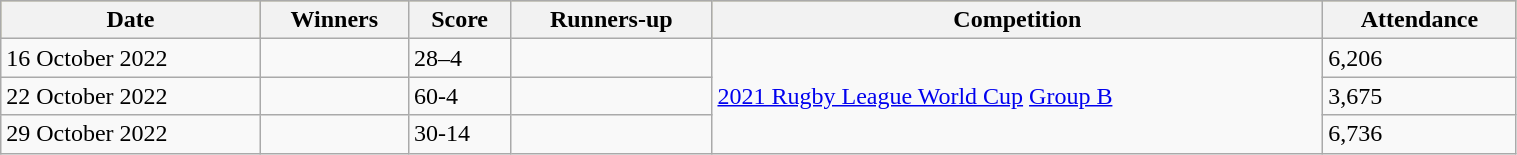<table class="wikitable" width=80%>
<tr bgcolor=#bdb76b>
<th>Date</th>
<th>Winners</th>
<th>Score</th>
<th>Runners-up</th>
<th>Competition</th>
<th>Attendance</th>
</tr>
<tr>
<td>16 October 2022</td>
<td></td>
<td>28–4</td>
<td></td>
<td rowspan=3><a href='#'>2021 Rugby League World Cup</a> <a href='#'>Group B</a></td>
<td>6,206</td>
</tr>
<tr>
<td>22 October 2022</td>
<td></td>
<td>60-4</td>
<td></td>
<td>3,675</td>
</tr>
<tr>
<td>29 October 2022</td>
<td></td>
<td>30-14</td>
<td></td>
<td>6,736</td>
</tr>
</table>
